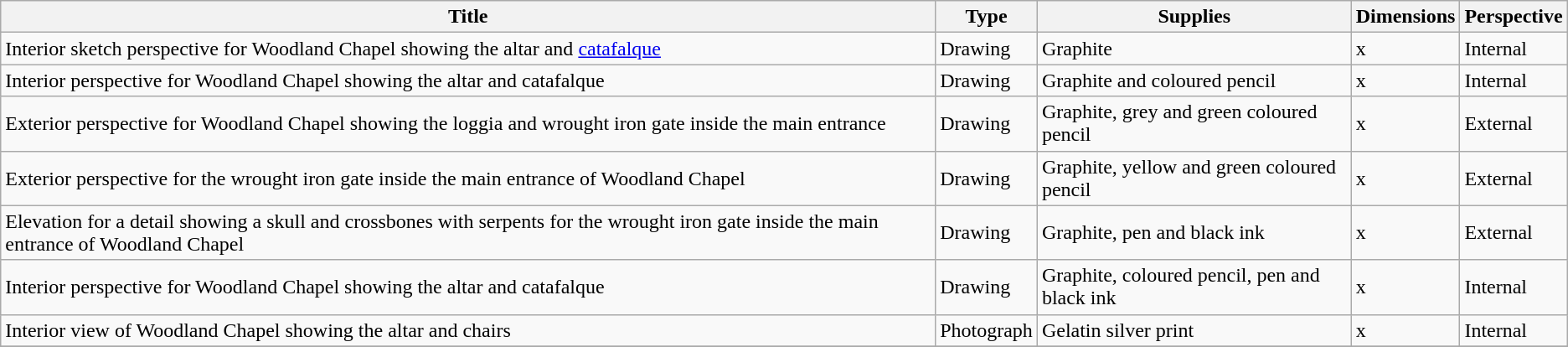<table class="wikitable">
<tr>
<th>Title</th>
<th>Type</th>
<th>Supplies</th>
<th>Dimensions</th>
<th>Perspective</th>
</tr>
<tr>
<td>Interior sketch perspective for Woodland Chapel showing the altar and <a href='#'>catafalque</a></td>
<td>Drawing</td>
<td>Graphite</td>
<td> x </td>
<td>Internal</td>
</tr>
<tr>
<td>Interior perspective for Woodland Chapel showing the altar and catafalque</td>
<td>Drawing</td>
<td>Graphite and coloured pencil</td>
<td> x </td>
<td>Internal</td>
</tr>
<tr>
<td>Exterior perspective for Woodland Chapel showing the loggia and wrought iron gate inside the main entrance</td>
<td>Drawing</td>
<td>Graphite, grey and green coloured pencil</td>
<td> x </td>
<td>External</td>
</tr>
<tr>
<td>Exterior perspective for the wrought iron gate inside the main entrance of Woodland Chapel</td>
<td>Drawing</td>
<td>Graphite, yellow and green coloured pencil</td>
<td> x </td>
<td>External</td>
</tr>
<tr>
<td>Elevation for a detail showing a skull and crossbones with serpents for the wrought iron gate inside the main entrance of Woodland Chapel</td>
<td>Drawing</td>
<td>Graphite, pen and black ink</td>
<td> x </td>
<td>External</td>
</tr>
<tr>
<td>Interior perspective for Woodland Chapel showing the altar and catafalque</td>
<td>Drawing</td>
<td>Graphite, coloured pencil, pen and black ink</td>
<td> x </td>
<td>Internal</td>
</tr>
<tr>
<td>Interior view of Woodland Chapel showing the altar and chairs</td>
<td>Photograph</td>
<td>Gelatin silver print</td>
<td>x </td>
<td>Internal</td>
</tr>
<tr>
</tr>
</table>
